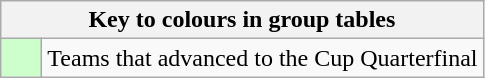<table class="wikitable" style="text-align: center;">
<tr>
<th colspan=2>Key to colours in group tables</th>
</tr>
<tr>
<td style="background:#cfc; width:20px;"></td>
<td align=left>Teams that advanced to the Cup Quarterfinal</td>
</tr>
</table>
